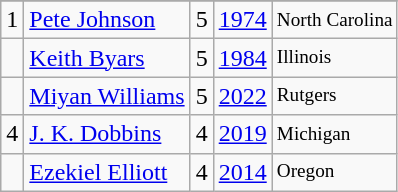<table class="wikitable">
<tr>
</tr>
<tr>
<td>1</td>
<td><a href='#'>Pete Johnson</a></td>
<td>5</td>
<td><a href='#'>1974</a></td>
<td style="font-size:80%;">North Carolina</td>
</tr>
<tr>
<td></td>
<td><a href='#'>Keith Byars</a></td>
<td>5</td>
<td><a href='#'>1984</a></td>
<td style="font-size:80%;">Illinois</td>
</tr>
<tr>
<td></td>
<td><a href='#'>Miyan Williams</a></td>
<td>5</td>
<td><a href='#'>2022</a></td>
<td style="font-size:80%;">Rutgers</td>
</tr>
<tr>
<td>4</td>
<td><a href='#'>J. K. Dobbins</a></td>
<td>4</td>
<td><a href='#'>2019</a></td>
<td style="font-size:80%;">Michigan</td>
</tr>
<tr>
<td></td>
<td><a href='#'>Ezekiel Elliott</a></td>
<td>4</td>
<td><a href='#'>2014</a></td>
<td style="font-size:80%;">Oregon</td>
</tr>
</table>
